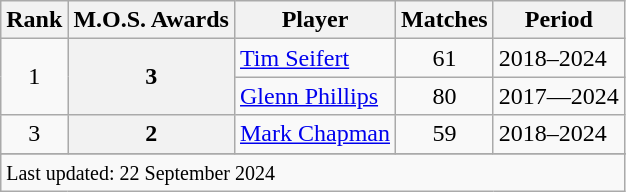<table class="wikitable sortable">
<tr>
<th scope=col>Rank</th>
<th scope=col>M.O.S. Awards</th>
<th scope=col>Player</th>
<th scope=col>Matches</th>
<th scope=col>Period</th>
</tr>
<tr>
<td align=center rowspan=2>1</td>
<th rowspan=2>3</th>
<td><a href='#'>Tim Seifert</a></td>
<td align=center>61</td>
<td>2018–2024</td>
</tr>
<tr>
<td><a href='#'>Glenn Phillips</a></td>
<td align=center>80</td>
<td>2017—2024</td>
</tr>
<tr>
<td align=center>3</td>
<th>2</th>
<td><a href='#'>Mark Chapman</a></td>
<td align=center>59</td>
<td>2018–2024</td>
</tr>
<tr>
</tr>
<tr class=sortbottom>
<td colspan=5><small>Last updated: 22 September 2024</small></td>
</tr>
</table>
